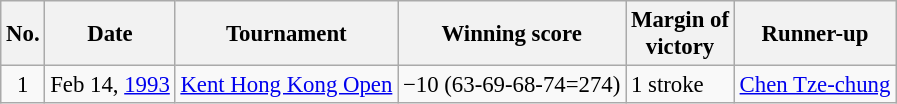<table class="wikitable" style="font-size:95%;">
<tr>
<th>No.</th>
<th>Date</th>
<th>Tournament</th>
<th>Winning score</th>
<th>Margin of<br>victory</th>
<th>Runner-up</th>
</tr>
<tr>
<td align=center>1</td>
<td align=right>Feb 14, <a href='#'>1993</a></td>
<td><a href='#'>Kent Hong Kong Open</a></td>
<td>−10 (63-69-68-74=274)</td>
<td>1 stroke</td>
<td> <a href='#'>Chen Tze-chung</a></td>
</tr>
</table>
